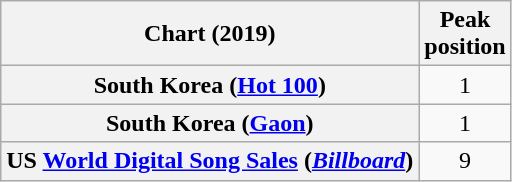<table class="wikitable sortable plainrowheaders" style="text-align:center">
<tr>
<th scope="col">Chart (2019)</th>
<th scope="col">Peak<br>position</th>
</tr>
<tr>
<th scope="row">South Korea (<a href='#'>Hot 100</a>)</th>
<td>1</td>
</tr>
<tr>
<th scope="row">South Korea (<a href='#'>Gaon</a>)</th>
<td>1</td>
</tr>
<tr>
<th scope="row">US <a href='#'>World Digital Song Sales</a> (<em><a href='#'>Billboard</a></em>)</th>
<td>9</td>
</tr>
</table>
